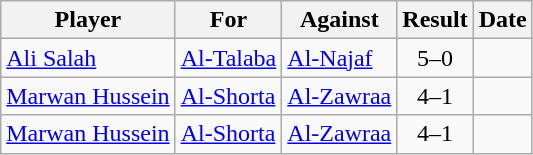<table class="wikitable sortable">
<tr>
<th>Player</th>
<th>For</th>
<th>Against</th>
<th align=center>Result</th>
<th>Date</th>
</tr>
<tr>
<td> <a href='#'>Ali Salah</a></td>
<td><a href='#'>Al-Talaba</a></td>
<td><a href='#'>Al-Najaf</a></td>
<td align="center">5–0</td>
<td></td>
</tr>
<tr>
<td> <a href='#'>Marwan Hussein</a></td>
<td><a href='#'>Al-Shorta</a></td>
<td><a href='#'>Al-Zawraa</a></td>
<td align="center">4–1</td>
<td></td>
</tr>
<tr>
<td> <a href='#'>Marwan Hussein</a></td>
<td><a href='#'>Al-Shorta</a></td>
<td><a href='#'>Al-Zawraa</a></td>
<td align="center">4–1</td>
<td></td>
</tr>
</table>
